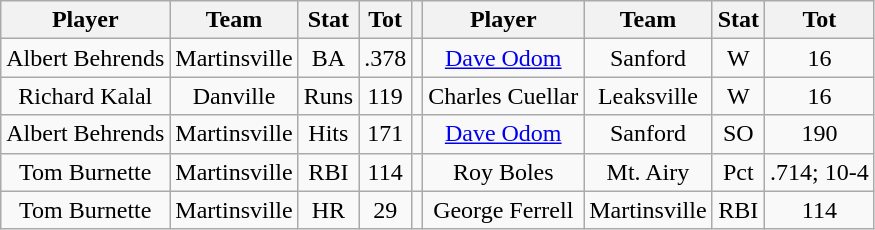<table class="wikitable" style="text-align:center">
<tr>
<th>Player</th>
<th>Team</th>
<th>Stat</th>
<th>Tot</th>
<th></th>
<th>Player</th>
<th>Team</th>
<th>Stat</th>
<th>Tot</th>
</tr>
<tr>
<td>Albert Behrends</td>
<td>Martinsville</td>
<td>BA</td>
<td>.378</td>
<td></td>
<td><a href='#'>Dave Odom</a></td>
<td>Sanford</td>
<td>W</td>
<td>16</td>
</tr>
<tr>
<td>Richard Kalal</td>
<td>Danville</td>
<td>Runs</td>
<td>119</td>
<td></td>
<td>Charles Cuellar</td>
<td>Leaksville</td>
<td>W</td>
<td>16</td>
</tr>
<tr>
<td>Albert Behrends</td>
<td>Martinsville</td>
<td>Hits</td>
<td>171</td>
<td></td>
<td><a href='#'>Dave Odom</a></td>
<td>Sanford</td>
<td>SO</td>
<td>190</td>
</tr>
<tr>
<td>Tom Burnette</td>
<td>Martinsville</td>
<td>RBI</td>
<td>114</td>
<td></td>
<td>Roy Boles</td>
<td>Mt. Airy</td>
<td>Pct</td>
<td>.714; 10-4</td>
</tr>
<tr>
<td>Tom Burnette</td>
<td>Martinsville</td>
<td>HR</td>
<td>29</td>
<td></td>
<td>George Ferrell</td>
<td>Martinsville</td>
<td>RBI</td>
<td>114</td>
</tr>
</table>
